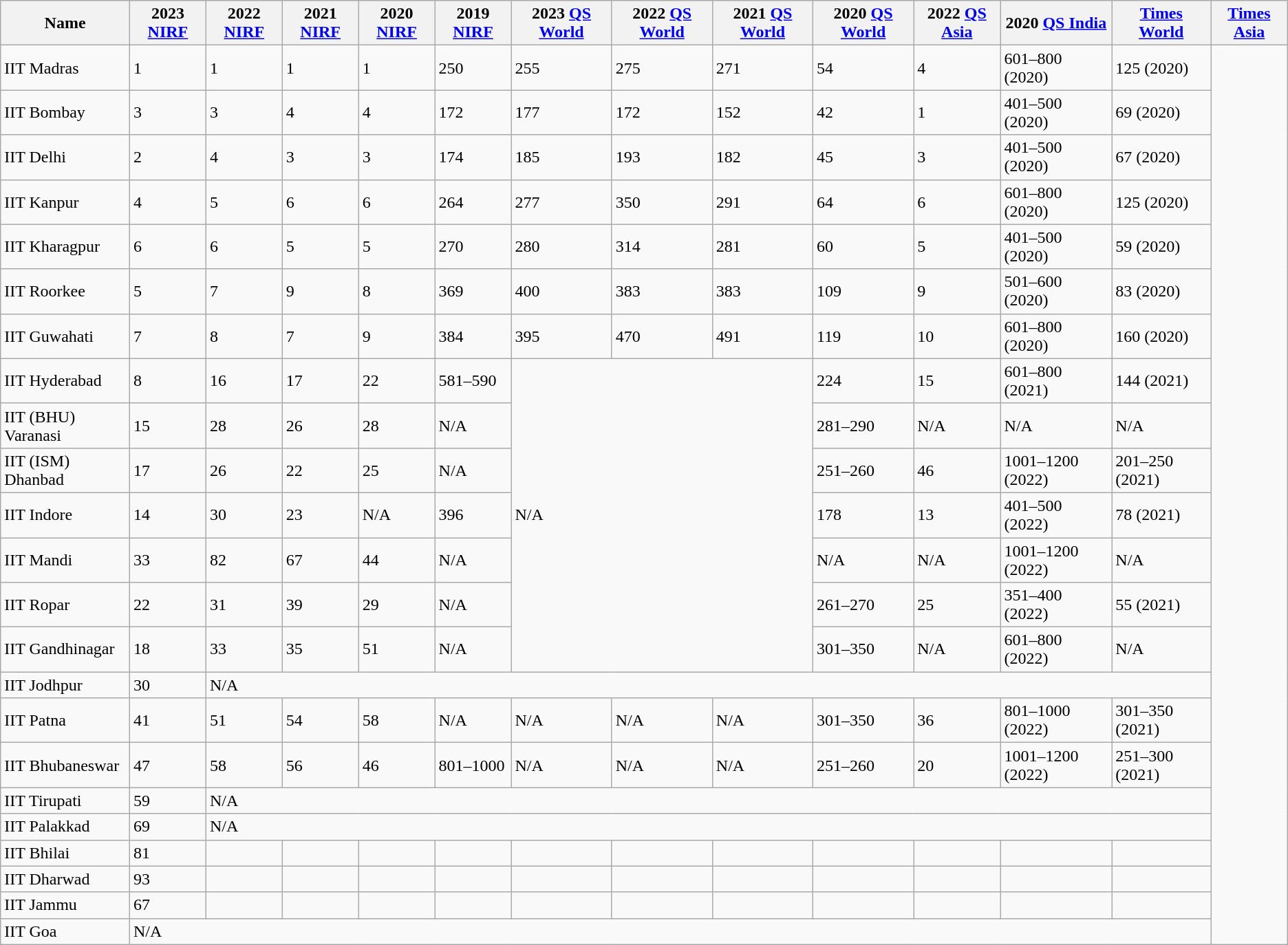<table class="wikitable sortable">
<tr>
<th>Name</th>
<th>2023 <a href='#'>NIRF</a></th>
<th>2022 <a href='#'>NIRF</a></th>
<th>2021 <a href='#'>NIRF</a></th>
<th>2020 <a href='#'>NIRF</a></th>
<th>2019 <a href='#'>NIRF</a></th>
<th>2023 <a href='#'>QS World</a></th>
<th>2022 <a href='#'>QS World</a></th>
<th>2021 <a href='#'>QS World</a></th>
<th>2020 <a href='#'>QS World</a></th>
<th>2022 <a href='#'>QS Asia</a></th>
<th>2020 <a href='#'>QS India</a></th>
<th><a href='#'>Times World</a></th>
<th><a href='#'>Times Asia</a></th>
</tr>
<tr>
<td>IIT Madras</td>
<td>1</td>
<td>1</td>
<td>1</td>
<td>1</td>
<td>250</td>
<td>255</td>
<td>275</td>
<td>271</td>
<td>54</td>
<td>4</td>
<td>601–800 (2020)</td>
<td>125 (2020)</td>
</tr>
<tr>
<td>IIT Bombay</td>
<td>3</td>
<td>3</td>
<td>4</td>
<td>4</td>
<td>172</td>
<td>177</td>
<td>172</td>
<td>152</td>
<td>42</td>
<td>1</td>
<td>401–500 (2020)</td>
<td>69 (2020)</td>
</tr>
<tr>
<td>IIT Delhi</td>
<td>2</td>
<td>4</td>
<td>3</td>
<td>3</td>
<td>174</td>
<td>185</td>
<td>193</td>
<td>182</td>
<td>45</td>
<td>3</td>
<td>401–500 (2020)</td>
<td>67 (2020)</td>
</tr>
<tr>
<td>IIT Kanpur</td>
<td>4</td>
<td>5</td>
<td>6</td>
<td>6</td>
<td>264</td>
<td>277</td>
<td>350</td>
<td>291</td>
<td>64</td>
<td>6</td>
<td>601–800 (2020)</td>
<td>125 (2020)</td>
</tr>
<tr>
<td>IIT Kharagpur</td>
<td>6</td>
<td>6</td>
<td>5</td>
<td>5</td>
<td>270</td>
<td>280</td>
<td>314</td>
<td>281</td>
<td>60</td>
<td>5</td>
<td>401–500 (2020)</td>
<td>59 (2020)</td>
</tr>
<tr>
<td>IIT Roorkee</td>
<td>5</td>
<td>7</td>
<td>9</td>
<td>8</td>
<td>369</td>
<td>400</td>
<td>383</td>
<td>383</td>
<td>109</td>
<td>9</td>
<td>501–600 (2020)</td>
<td>83 (2020)</td>
</tr>
<tr>
<td>IIT Guwahati</td>
<td>7</td>
<td>8</td>
<td>7</td>
<td>9</td>
<td>384</td>
<td>395</td>
<td>470</td>
<td>491</td>
<td>119</td>
<td>10</td>
<td>601–800 (2020)</td>
<td>160 (2020)</td>
</tr>
<tr>
<td>IIT Hyderabad</td>
<td>8</td>
<td>16</td>
<td>17</td>
<td>22</td>
<td>581–590</td>
<td colspan="3" rowspan="7">N/A</td>
<td>224</td>
<td>15</td>
<td>601–800 (2021)</td>
<td>144 (2021)</td>
</tr>
<tr>
<td>IIT (BHU) Varanasi</td>
<td>15</td>
<td>28</td>
<td>26</td>
<td>28</td>
<td>N/A</td>
<td>281–290</td>
<td>N/A</td>
<td>N/A</td>
<td>N/A</td>
</tr>
<tr>
<td>IIT (ISM) Dhanbad</td>
<td>17</td>
<td>26</td>
<td>22</td>
<td>25</td>
<td>N/A</td>
<td>251–260</td>
<td>46</td>
<td>1001–1200 (2022)</td>
<td>201–250 (2021)</td>
</tr>
<tr>
<td>IIT Indore</td>
<td>14</td>
<td>30</td>
<td>23</td>
<td>N/A</td>
<td>396</td>
<td>178</td>
<td>13</td>
<td>401–500 (2022)</td>
<td>78 (2021)</td>
</tr>
<tr>
<td>IIT Mandi</td>
<td>33</td>
<td>82</td>
<td>67</td>
<td>44</td>
<td>N/A</td>
<td>N/A</td>
<td>N/A</td>
<td>1001–1200 (2022)</td>
<td>N/A</td>
</tr>
<tr>
<td>IIT Ropar</td>
<td>22</td>
<td>31</td>
<td>39</td>
<td>29</td>
<td>N/A</td>
<td>261–270</td>
<td>25</td>
<td>351–400 (2022)</td>
<td>55 (2021)</td>
</tr>
<tr>
<td>IIT Gandhinagar</td>
<td>18</td>
<td>33</td>
<td>35</td>
<td>51</td>
<td>N/A</td>
<td>301–350</td>
<td>N/A</td>
<td>601–800 (2022)</td>
<td>N/A</td>
</tr>
<tr>
<td>IIT Jodhpur</td>
<td>30</td>
<td colspan="11">N/A</td>
</tr>
<tr>
<td>IIT Patna</td>
<td>41</td>
<td>51</td>
<td>54</td>
<td>58</td>
<td>N/A</td>
<td>N/A</td>
<td>N/A</td>
<td>N/A</td>
<td>301–350</td>
<td>36</td>
<td>801–1000 (2022)</td>
<td>301–350 (2021)</td>
</tr>
<tr>
<td>IIT Bhubaneswar</td>
<td>47</td>
<td>58</td>
<td>56</td>
<td>46</td>
<td>801–1000</td>
<td>N/A</td>
<td>N/A</td>
<td>N/A</td>
<td>251–260</td>
<td>20</td>
<td>1001–1200 (2022)</td>
<td>251–300 (2021)</td>
</tr>
<tr>
<td>IIT Tirupati</td>
<td>59</td>
<td colspan="11">N/A</td>
</tr>
<tr>
<td>IIT Palakkad</td>
<td>69</td>
<td colspan="11">N/A</td>
</tr>
<tr>
<td>IIT Bhilai</td>
<td>81</td>
<td></td>
<td></td>
<td></td>
<td></td>
<td></td>
<td></td>
<td></td>
<td></td>
<td></td>
<td></td>
<td></td>
</tr>
<tr>
<td>IIT Dharwad</td>
<td>93</td>
<td></td>
<td></td>
<td></td>
<td></td>
<td></td>
<td></td>
<td></td>
<td></td>
<td></td>
<td></td>
<td></td>
</tr>
<tr>
<td>IIT Jammu</td>
<td>67</td>
<td></td>
<td></td>
<td></td>
<td></td>
<td></td>
<td></td>
<td></td>
<td></td>
<td></td>
<td></td>
<td></td>
</tr>
<tr>
<td>IIT Goa</td>
<td colspan="12">N/A</td>
</tr>
</table>
